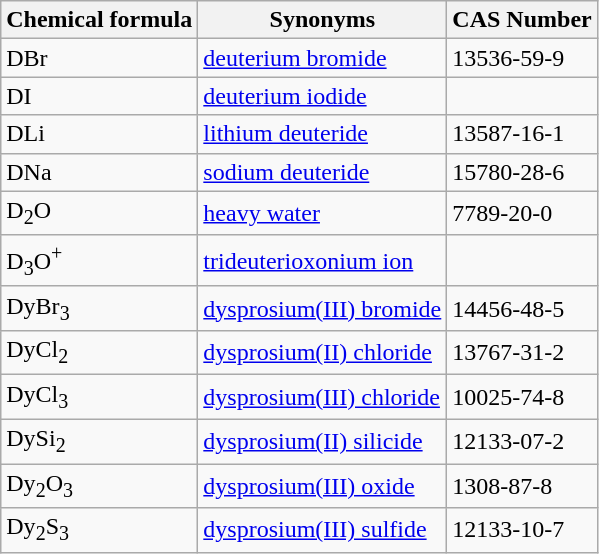<table class="wikitable sortable">
<tr>
<th>Chemical formula</th>
<th>Synonyms</th>
<th>CAS Number</th>
</tr>
<tr>
<td>DBr</td>
<td><a href='#'>deuterium bromide</a></td>
<td>13536-59-9</td>
</tr>
<tr>
<td>DI</td>
<td><a href='#'>deuterium iodide</a></td>
<td></td>
</tr>
<tr>
<td>DLi</td>
<td><a href='#'>lithium deuteride</a></td>
<td>13587-16-1</td>
</tr>
<tr>
<td>DNa</td>
<td><a href='#'>sodium deuteride</a></td>
<td>15780-28-6</td>
</tr>
<tr>
<td>D<sub>2</sub>O</td>
<td><a href='#'>heavy water</a></td>
<td>7789-20-0</td>
</tr>
<tr>
<td>D<sub>3</sub>O<sup>+</sup></td>
<td><a href='#'>trideuterioxonium ion</a></td>
<td></td>
</tr>
<tr>
<td>DyBr<sub>3</sub></td>
<td><a href='#'>dysprosium(III) bromide</a></td>
<td>14456-48-5</td>
</tr>
<tr>
<td>DyCl<sub>2</sub></td>
<td><a href='#'>dysprosium(II) chloride</a></td>
<td>13767-31-2</td>
</tr>
<tr>
<td>DyCl<sub>3</sub></td>
<td><a href='#'>dysprosium(III) chloride</a></td>
<td>10025-74-8</td>
</tr>
<tr>
<td>DySi<sub>2</sub></td>
<td><a href='#'>dysprosium(II) silicide</a></td>
<td>12133-07-2</td>
</tr>
<tr>
<td>Dy<sub>2</sub>O<sub>3</sub></td>
<td><a href='#'>dysprosium(III) oxide</a></td>
<td>1308-87-8</td>
</tr>
<tr>
<td>Dy<sub>2</sub>S<sub>3</sub></td>
<td><a href='#'>dysprosium(III) sulfide</a></td>
<td>12133-10-7</td>
</tr>
</table>
